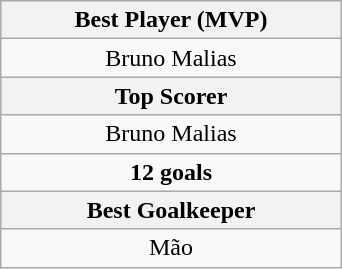<table class="wikitable" style="margin:auto">
<tr>
<th width=60% colspan="3">Best Player (MVP)</th>
</tr>
<tr>
<td align="center" colspan="3"> Bruno Malias</td>
</tr>
<tr>
<th colspan="3">Top Scorer</th>
</tr>
<tr>
<td align="center" colspan="3"> Bruno Malias</td>
</tr>
<tr>
<td align="center" colspan="3"><strong>12 goals</strong></td>
</tr>
<tr>
<th colspan="3">Best Goalkeeper</th>
</tr>
<tr>
<td colspan="3" align="center"> Mão</td>
</tr>
</table>
